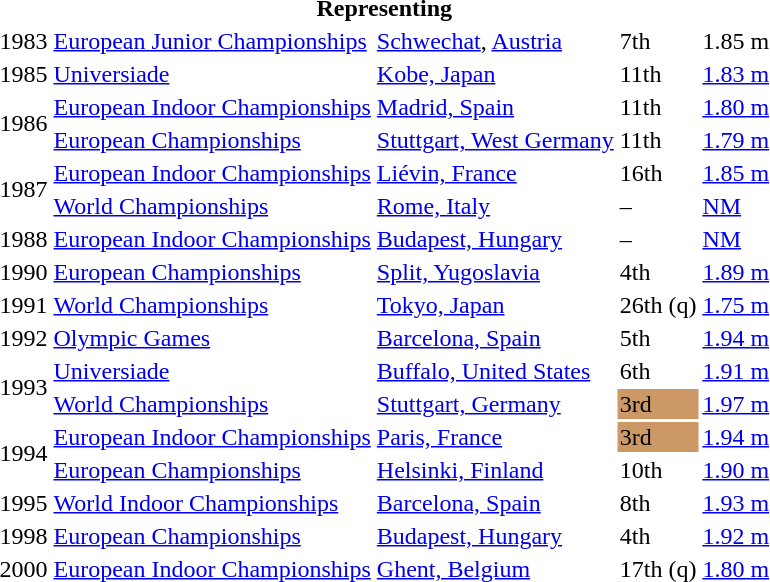<table>
<tr>
<th colspan="6">Representing </th>
</tr>
<tr>
<td>1983</td>
<td><a href='#'>European Junior Championships</a></td>
<td><a href='#'>Schwechat</a>, <a href='#'>Austria</a></td>
<td>7th</td>
<td>1.85 m</td>
</tr>
<tr>
<td>1985</td>
<td><a href='#'>Universiade</a></td>
<td><a href='#'>Kobe, Japan</a></td>
<td>11th</td>
<td><a href='#'>1.83 m</a></td>
</tr>
<tr>
<td rowspan=2>1986</td>
<td><a href='#'>European Indoor Championships</a></td>
<td><a href='#'>Madrid,  Spain</a></td>
<td>11th</td>
<td><a href='#'>1.80 m</a></td>
</tr>
<tr>
<td><a href='#'>European Championships</a></td>
<td><a href='#'>Stuttgart, West Germany</a></td>
<td>11th</td>
<td><a href='#'>1.79 m</a></td>
</tr>
<tr>
<td rowspan=2>1987</td>
<td><a href='#'>European Indoor Championships</a></td>
<td><a href='#'>Liévin, France</a></td>
<td>16th</td>
<td><a href='#'>1.85 m</a></td>
</tr>
<tr>
<td><a href='#'>World Championships</a></td>
<td><a href='#'>Rome, Italy</a></td>
<td>–</td>
<td><a href='#'>NM</a></td>
</tr>
<tr>
<td>1988</td>
<td><a href='#'>European Indoor Championships</a></td>
<td><a href='#'>Budapest, Hungary</a></td>
<td>–</td>
<td><a href='#'>NM</a></td>
</tr>
<tr>
<td>1990</td>
<td><a href='#'>European Championships</a></td>
<td><a href='#'>Split, Yugoslavia</a></td>
<td>4th</td>
<td><a href='#'>1.89 m</a></td>
</tr>
<tr>
<td>1991</td>
<td><a href='#'>World Championships</a></td>
<td><a href='#'>Tokyo, Japan</a></td>
<td>26th (q)</td>
<td><a href='#'>1.75 m</a></td>
</tr>
<tr>
<td>1992</td>
<td><a href='#'>Olympic Games</a></td>
<td><a href='#'>Barcelona, Spain</a></td>
<td>5th</td>
<td><a href='#'>1.94 m</a></td>
</tr>
<tr>
<td rowspan=2>1993</td>
<td><a href='#'>Universiade</a></td>
<td><a href='#'>Buffalo, United States</a></td>
<td>6th</td>
<td><a href='#'>1.91 m</a></td>
</tr>
<tr>
<td><a href='#'>World Championships</a></td>
<td><a href='#'>Stuttgart, Germany</a></td>
<td bgcolor=cc9966>3rd</td>
<td><a href='#'>1.97 m</a></td>
</tr>
<tr>
<td rowspan=2>1994</td>
<td><a href='#'>European Indoor Championships</a></td>
<td><a href='#'>Paris, France</a></td>
<td bgcolor=cc9966>3rd</td>
<td><a href='#'>1.94 m</a></td>
</tr>
<tr>
<td><a href='#'>European Championships</a></td>
<td><a href='#'>Helsinki, Finland</a></td>
<td>10th</td>
<td><a href='#'>1.90 m</a></td>
</tr>
<tr>
<td>1995</td>
<td><a href='#'>World Indoor Championships</a></td>
<td><a href='#'>Barcelona, Spain</a></td>
<td>8th</td>
<td><a href='#'>1.93 m</a></td>
</tr>
<tr>
<td>1998</td>
<td><a href='#'>European Championships</a></td>
<td><a href='#'>Budapest, Hungary</a></td>
<td>4th</td>
<td><a href='#'>1.92 m</a></td>
</tr>
<tr>
<td>2000</td>
<td><a href='#'>European Indoor Championships</a></td>
<td><a href='#'>Ghent, Belgium</a></td>
<td>17th (q)</td>
<td><a href='#'>1.80 m</a></td>
</tr>
</table>
